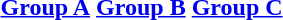<table>
<tr valign=top>
<th align="center"><a href='#'>Group A</a></th>
<th align="center"><a href='#'>Group B</a></th>
<th align="center"><a href='#'>Group C</a></th>
</tr>
<tr valign=top>
<td align="left"></td>
<td align="left"></td>
<td align="left"></td>
</tr>
</table>
